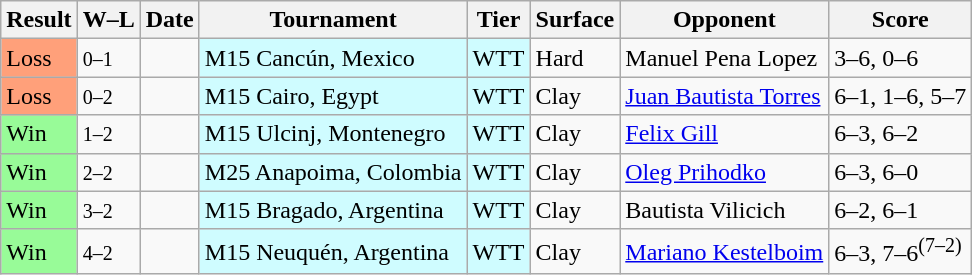<table class="sortable wikitable">
<tr>
<th>Result</th>
<th class="unsortable">W–L</th>
<th>Date</th>
<th>Tournament</th>
<th>Tier</th>
<th>Surface</th>
<th>Opponent</th>
<th class="unsortable">Score</th>
</tr>
<tr>
<td bgcolor=FFA07A>Loss</td>
<td><small>0–1</small></td>
<td></td>
<td style="background:#cffcff;">M15 Cancún, Mexico</td>
<td style="background:#cffcff;">WTT</td>
<td>Hard</td>
<td> Manuel Pena Lopez</td>
<td>3–6, 0–6</td>
</tr>
<tr>
<td bgcolor=FFA07A>Loss</td>
<td><small>0–2</small></td>
<td></td>
<td style="background:#cffcff;">M15 Cairo, Egypt</td>
<td style="background:#cffcff;">WTT</td>
<td>Clay</td>
<td> <a href='#'>Juan Bautista Torres</a></td>
<td>6–1, 1–6, 5–7</td>
</tr>
<tr>
<td bgcolor=98FB98>Win</td>
<td><small>1–2</small></td>
<td></td>
<td style="background:#cffcff;">M15 Ulcinj, Montenegro</td>
<td style="background:#cffcff;">WTT</td>
<td>Clay</td>
<td> <a href='#'>Felix Gill</a></td>
<td>6–3, 6–2</td>
</tr>
<tr>
<td bgcolor=98FB98>Win</td>
<td><small>2–2</small></td>
<td></td>
<td style="background:#cffcff;">M25 Anapoima, Colombia</td>
<td style="background:#cffcff;">WTT</td>
<td>Clay</td>
<td> <a href='#'>Oleg Prihodko</a></td>
<td>6–3, 6–0</td>
</tr>
<tr>
<td bgcolor=98FB98>Win</td>
<td><small>3–2</small></td>
<td></td>
<td style="background:#cffcff;">M15 Bragado, Argentina</td>
<td style="background:#cffcff;">WTT</td>
<td>Clay</td>
<td> Bautista Vilicich</td>
<td>6–2, 6–1</td>
</tr>
<tr>
<td bgcolor=98FB98>Win</td>
<td><small>4–2</small></td>
<td></td>
<td style="background:#cffcff;">M15 Neuquén, Argentina</td>
<td style="background:#cffcff;">WTT</td>
<td>Clay</td>
<td> <a href='#'>Mariano Kestelboim</a></td>
<td>6–3, 7–6<sup>(7–2)</sup></td>
</tr>
</table>
